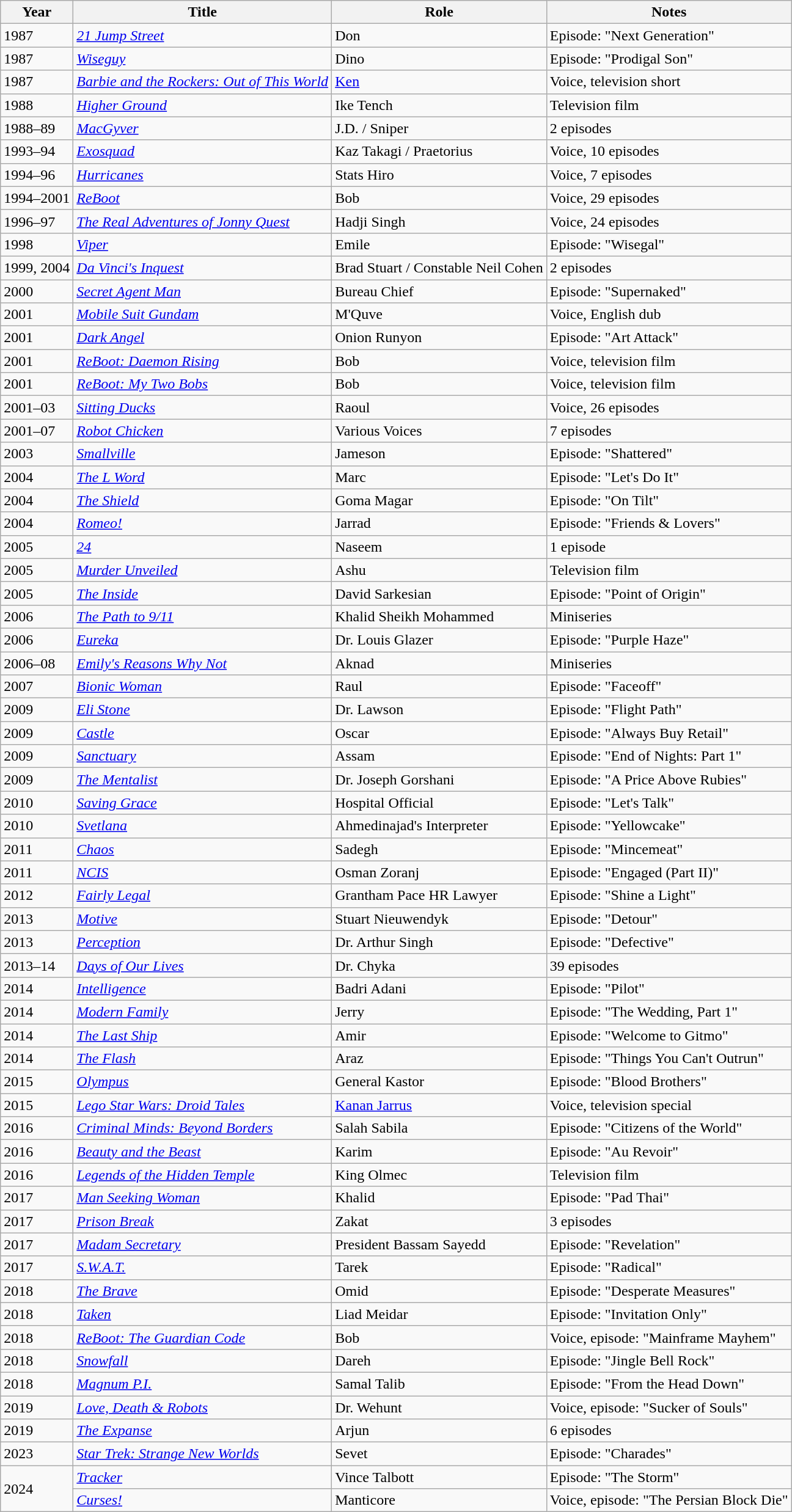<table class="wikitable sortable">
<tr>
<th>Year</th>
<th>Title</th>
<th>Role</th>
<th class="unsortable">Notes</th>
</tr>
<tr>
<td>1987</td>
<td><em><a href='#'>21 Jump Street</a></em></td>
<td>Don</td>
<td>Episode: "Next Generation"</td>
</tr>
<tr>
<td>1987</td>
<td><em><a href='#'>Wiseguy</a></em></td>
<td>Dino</td>
<td>Episode: "Prodigal Son"</td>
</tr>
<tr>
<td>1987</td>
<td><em><a href='#'>Barbie and the Rockers: Out of This World</a></em></td>
<td><a href='#'>Ken</a></td>
<td>Voice, television short</td>
</tr>
<tr>
<td>1988</td>
<td><em><a href='#'>Higher Ground</a></em></td>
<td>Ike Tench</td>
<td>Television film</td>
</tr>
<tr>
<td>1988–89</td>
<td><em><a href='#'>MacGyver</a></em></td>
<td>J.D. / Sniper</td>
<td>2 episodes</td>
</tr>
<tr>
<td>1993–94</td>
<td><em><a href='#'>Exosquad</a></em></td>
<td>Kaz Takagi / Praetorius</td>
<td>Voice, 10 episodes</td>
</tr>
<tr>
<td>1994–96</td>
<td><em><a href='#'>Hurricanes</a></em></td>
<td>Stats Hiro</td>
<td>Voice, 7 episodes</td>
</tr>
<tr>
<td>1994–2001</td>
<td><em><a href='#'>ReBoot</a></em></td>
<td>Bob</td>
<td>Voice, 29 episodes</td>
</tr>
<tr>
<td>1996–97</td>
<td data-sort-value="Real Adventures of Jonny Quest, The"><em><a href='#'>The Real Adventures of Jonny Quest</a></em></td>
<td>Hadji Singh</td>
<td>Voice, 24 episodes</td>
</tr>
<tr>
<td>1998</td>
<td><em><a href='#'>Viper</a></em></td>
<td>Emile</td>
<td>Episode: "Wisegal"</td>
</tr>
<tr>
<td>1999, 2004</td>
<td><em><a href='#'>Da Vinci's Inquest</a></em></td>
<td>Brad Stuart / Constable Neil Cohen</td>
<td>2 episodes</td>
</tr>
<tr>
<td>2000</td>
<td><em><a href='#'>Secret Agent Man</a></em></td>
<td>Bureau Chief</td>
<td>Episode: "Supernaked"</td>
</tr>
<tr>
<td>2001</td>
<td><em><a href='#'>Mobile Suit Gundam</a></em></td>
<td>M'Quve</td>
<td>Voice, English dub</td>
</tr>
<tr>
<td>2001</td>
<td><em><a href='#'>Dark Angel</a></em></td>
<td>Onion Runyon</td>
<td>Episode: "Art Attack"</td>
</tr>
<tr>
<td>2001</td>
<td><em><a href='#'>ReBoot: Daemon Rising</a></em></td>
<td>Bob</td>
<td>Voice, television film</td>
</tr>
<tr>
<td>2001</td>
<td><em><a href='#'>ReBoot: My Two Bobs</a></em></td>
<td>Bob</td>
<td>Voice, television film</td>
</tr>
<tr>
<td>2001–03</td>
<td><em><a href='#'>Sitting Ducks</a></em></td>
<td>Raoul</td>
<td>Voice, 26 episodes</td>
</tr>
<tr>
<td>2001–07</td>
<td><em><a href='#'>Robot Chicken</a></em></td>
<td>Various Voices</td>
<td>7 episodes</td>
</tr>
<tr>
<td>2003</td>
<td><em><a href='#'>Smallville</a></em></td>
<td>Jameson</td>
<td>Episode: "Shattered"</td>
</tr>
<tr>
<td>2004</td>
<td data-sort-value="L Word, The"><em><a href='#'>The L Word</a></em></td>
<td>Marc</td>
<td>Episode: "Let's Do It"</td>
</tr>
<tr>
<td>2004</td>
<td data-sort-value="Shield, The"><em><a href='#'>The Shield</a></em></td>
<td>Goma Magar</td>
<td>Episode: "On Tilt"</td>
</tr>
<tr>
<td>2004</td>
<td><em><a href='#'>Romeo!</a></em></td>
<td>Jarrad</td>
<td>Episode: "Friends & Lovers"</td>
</tr>
<tr>
<td>2005</td>
<td><em><a href='#'>24</a></em></td>
<td>Naseem</td>
<td>1 episode</td>
</tr>
<tr>
<td>2005</td>
<td><em><a href='#'>Murder Unveiled</a></em></td>
<td>Ashu</td>
<td>Television film</td>
</tr>
<tr>
<td>2005</td>
<td data-sort-value="Inside, The"><em><a href='#'>The Inside</a></em></td>
<td>David Sarkesian</td>
<td>Episode: "Point of Origin"</td>
</tr>
<tr>
<td>2006</td>
<td data-sort-value="Path to 9/11, The"><em><a href='#'>The Path to 9/11</a></em></td>
<td>Khalid Sheikh Mohammed</td>
<td>Miniseries</td>
</tr>
<tr>
<td>2006</td>
<td><em><a href='#'>Eureka</a></em></td>
<td>Dr. Louis Glazer</td>
<td>Episode: "Purple Haze"</td>
</tr>
<tr>
<td>2006–08</td>
<td><em><a href='#'>Emily's Reasons Why Not</a></em></td>
<td>Aknad</td>
<td>Miniseries</td>
</tr>
<tr>
<td>2007</td>
<td><em><a href='#'>Bionic Woman</a></em></td>
<td>Raul</td>
<td>Episode: "Faceoff"</td>
</tr>
<tr>
<td>2009</td>
<td><em><a href='#'>Eli Stone</a></em></td>
<td>Dr. Lawson</td>
<td>Episode: "Flight Path"</td>
</tr>
<tr>
<td>2009</td>
<td><em><a href='#'>Castle</a></em></td>
<td>Oscar</td>
<td>Episode: "Always Buy Retail"</td>
</tr>
<tr>
<td>2009</td>
<td><em><a href='#'>Sanctuary</a></em></td>
<td>Assam</td>
<td>Episode: "End of Nights: Part 1"</td>
</tr>
<tr>
<td>2009</td>
<td data-sort-value="Mentalist, The"><em><a href='#'>The Mentalist</a></em></td>
<td>Dr. Joseph Gorshani</td>
<td>Episode: "A Price Above Rubies"</td>
</tr>
<tr>
<td>2010</td>
<td><em><a href='#'>Saving Grace</a></em></td>
<td>Hospital Official</td>
<td>Episode: "Let's Talk"</td>
</tr>
<tr>
<td>2010</td>
<td><em><a href='#'>Svetlana</a></em></td>
<td>Ahmedinajad's Interpreter</td>
<td>Episode: "Yellowcake"</td>
</tr>
<tr>
<td>2011</td>
<td><em><a href='#'>Chaos</a></em></td>
<td>Sadegh</td>
<td>Episode: "Mincemeat"</td>
</tr>
<tr>
<td>2011</td>
<td><em><a href='#'>NCIS</a></em></td>
<td>Osman Zoranj</td>
<td>Episode: "Engaged (Part II)"</td>
</tr>
<tr>
<td>2012</td>
<td><em><a href='#'>Fairly Legal</a></em></td>
<td>Grantham Pace HR Lawyer</td>
<td>Episode: "Shine a Light"</td>
</tr>
<tr>
<td>2013</td>
<td><em><a href='#'>Motive</a></em></td>
<td>Stuart Nieuwendyk</td>
<td>Episode: "Detour"</td>
</tr>
<tr>
<td>2013</td>
<td><em><a href='#'>Perception</a></em></td>
<td>Dr. Arthur Singh</td>
<td>Episode: "Defective"</td>
</tr>
<tr>
<td>2013–14</td>
<td><em><a href='#'>Days of Our Lives</a></em></td>
<td>Dr. Chyka</td>
<td>39 episodes</td>
</tr>
<tr>
<td>2014</td>
<td><em><a href='#'>Intelligence</a></em></td>
<td>Badri Adani</td>
<td>Episode: "Pilot"</td>
</tr>
<tr>
<td>2014</td>
<td><em><a href='#'>Modern Family</a></em></td>
<td>Jerry</td>
<td>Episode: "The Wedding, Part 1"</td>
</tr>
<tr>
<td>2014</td>
<td data-sort-value="Last Ship, The"><em><a href='#'>The Last Ship</a></em></td>
<td>Amir</td>
<td>Episode: "Welcome to Gitmo"</td>
</tr>
<tr>
<td>2014</td>
<td data-sort-value="Flash, The"><em><a href='#'>The Flash</a></em></td>
<td>Araz</td>
<td>Episode: "Things You Can't Outrun"</td>
</tr>
<tr>
<td>2015</td>
<td><em><a href='#'>Olympus</a></em></td>
<td>General Kastor</td>
<td>Episode: "Blood Brothers"</td>
</tr>
<tr>
<td>2015</td>
<td><em><a href='#'>Lego Star Wars: Droid Tales</a></em></td>
<td><a href='#'>Kanan Jarrus</a></td>
<td>Voice, television special</td>
</tr>
<tr>
<td>2016</td>
<td><em><a href='#'>Criminal Minds: Beyond Borders</a></em></td>
<td>Salah Sabila</td>
<td>Episode: "Citizens of the World"</td>
</tr>
<tr>
<td>2016</td>
<td><em><a href='#'>Beauty and the Beast</a></em></td>
<td>Karim</td>
<td>Episode: "Au Revoir"</td>
</tr>
<tr>
<td>2016</td>
<td><em><a href='#'>Legends of the Hidden Temple</a></em></td>
<td>King Olmec</td>
<td>Television film</td>
</tr>
<tr>
<td>2017</td>
<td><em><a href='#'>Man Seeking Woman</a></em></td>
<td>Khalid</td>
<td>Episode: "Pad Thai"</td>
</tr>
<tr>
<td>2017</td>
<td><em><a href='#'>Prison Break</a></em></td>
<td>Zakat</td>
<td>3 episodes</td>
</tr>
<tr>
<td>2017</td>
<td><em><a href='#'>Madam Secretary</a></em></td>
<td>President Bassam Sayedd</td>
<td>Episode: "Revelation"</td>
</tr>
<tr>
<td>2017</td>
<td><em><a href='#'>S.W.A.T.</a></em></td>
<td>Tarek</td>
<td>Episode: "Radical"</td>
</tr>
<tr>
<td>2018</td>
<td data-sort-value="Brave, The"><em><a href='#'>The Brave</a></em></td>
<td>Omid</td>
<td>Episode: "Desperate Measures"</td>
</tr>
<tr>
<td>2018</td>
<td><em><a href='#'>Taken</a></em></td>
<td>Liad Meidar</td>
<td>Episode: "Invitation Only"</td>
</tr>
<tr>
<td>2018</td>
<td><em><a href='#'>ReBoot: The Guardian Code</a></em></td>
<td>Bob</td>
<td>Voice, episode: "Mainframe Mayhem"</td>
</tr>
<tr>
<td>2018</td>
<td><em><a href='#'>Snowfall</a></em></td>
<td>Dareh</td>
<td>Episode: "Jingle Bell Rock"</td>
</tr>
<tr>
<td>2018</td>
<td><em><a href='#'>Magnum P.I.</a></em></td>
<td>Samal Talib</td>
<td>Episode: "From the Head Down"</td>
</tr>
<tr>
<td>2019</td>
<td><em><a href='#'>Love, Death & Robots</a></em></td>
<td>Dr. Wehunt</td>
<td>Voice, episode: "Sucker of Souls"</td>
</tr>
<tr>
<td>2019</td>
<td data-sort-value="Expanse, The"><em><a href='#'>The Expanse</a></em></td>
<td>Arjun</td>
<td>6 episodes</td>
</tr>
<tr>
<td>2023</td>
<td><em><a href='#'>Star Trek: Strange New Worlds</a></em></td>
<td>Sevet</td>
<td>Episode: "Charades"</td>
</tr>
<tr>
<td rowspan="2">2024</td>
<td><em><a href='#'>Tracker</a></em></td>
<td>Vince Talbott</td>
<td>Episode: "The Storm"</td>
</tr>
<tr>
<td><em><a href='#'>Curses!</a></em></td>
<td>Manticore</td>
<td>Voice, episode: "The Persian Block Die"</td>
</tr>
</table>
